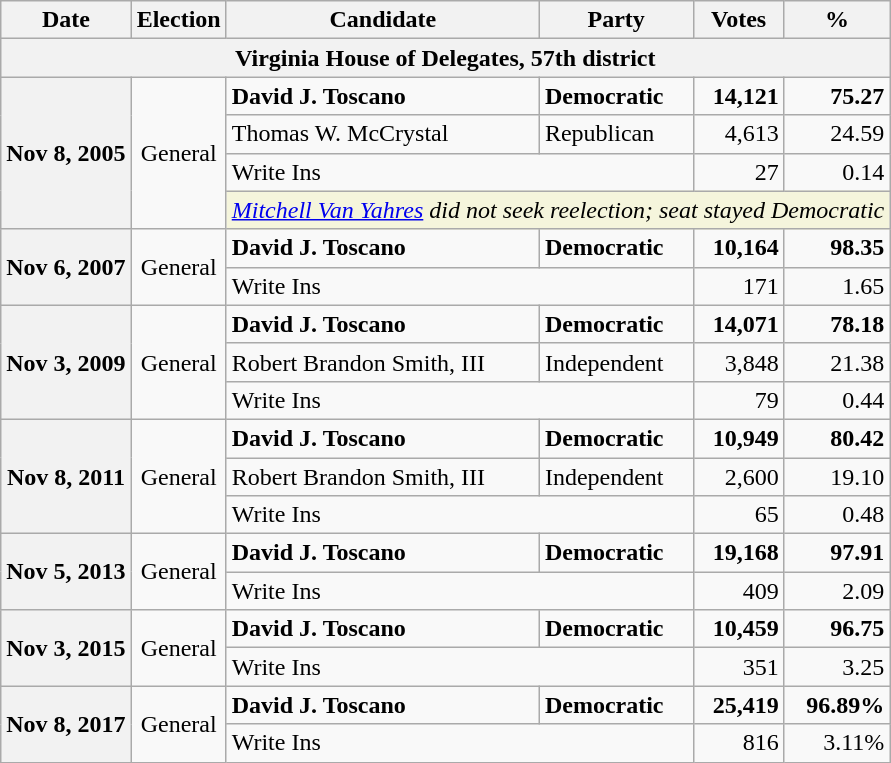<table class="wikitable">
<tr>
<th>Date</th>
<th>Election</th>
<th>Candidate</th>
<th>Party</th>
<th>Votes</th>
<th>%</th>
</tr>
<tr>
<th colspan="6">Virginia House of Delegates, 57th district</th>
</tr>
<tr>
<th rowspan="4">Nov 8, 2005</th>
<td rowspan="4" align="center">General</td>
<td><strong>David J. Toscano</strong></td>
<td><strong>Democratic</strong></td>
<td align="right"><strong>14,121</strong></td>
<td align="right"><strong>75.27</strong></td>
</tr>
<tr>
<td>Thomas W. McCrystal</td>
<td>Republican</td>
<td align="right">4,613</td>
<td align="right">24.59</td>
</tr>
<tr>
<td colspan="2">Write Ins</td>
<td align="right">27</td>
<td align="right">0.14</td>
</tr>
<tr>
<td colspan="4" style="background:Beige"><em><a href='#'>Mitchell Van Yahres</a> did not seek reelection; seat stayed Democratic</em></td>
</tr>
<tr>
<th rowspan="2">Nov 6, 2007</th>
<td rowspan="2" align="center">General</td>
<td><strong>David J. Toscano</strong></td>
<td><strong>Democratic</strong></td>
<td align="right"><strong>10,164</strong></td>
<td align="right"><strong>98.35</strong></td>
</tr>
<tr>
<td colspan="2">Write Ins</td>
<td align="right">171</td>
<td align="right">1.65</td>
</tr>
<tr>
<th rowspan="3">Nov 3, 2009</th>
<td rowspan="3" align="center">General</td>
<td><strong>David J. Toscano</strong></td>
<td><strong>Democratic</strong></td>
<td align="right"><strong>14,071</strong></td>
<td align="right"><strong>78.18</strong></td>
</tr>
<tr>
<td>Robert Brandon Smith, III</td>
<td>Independent</td>
<td align="right">3,848</td>
<td align="right">21.38</td>
</tr>
<tr>
<td colspan="2">Write Ins</td>
<td align="right">79</td>
<td align="right">0.44</td>
</tr>
<tr>
<th rowspan="3">Nov 8, 2011</th>
<td rowspan="3" align="center">General</td>
<td><strong>David J. Toscano</strong></td>
<td><strong>Democratic</strong></td>
<td align="right"><strong>10,949</strong></td>
<td align="right"><strong>80.42</strong></td>
</tr>
<tr>
<td>Robert Brandon Smith, III</td>
<td>Independent</td>
<td align="right">2,600</td>
<td align="right">19.10</td>
</tr>
<tr>
<td colspan="2">Write Ins</td>
<td align="right">65</td>
<td align="right">0.48</td>
</tr>
<tr>
<th rowspan="2">Nov 5, 2013</th>
<td rowspan="2" align="center">General</td>
<td><strong>David J. Toscano</strong></td>
<td><strong>Democratic</strong></td>
<td align="right"><strong>19,168</strong></td>
<td align="right"><strong>97.91</strong></td>
</tr>
<tr>
<td colspan="2">Write Ins</td>
<td align="right">409</td>
<td align="right">2.09</td>
</tr>
<tr>
<th rowspan="2">Nov 3, 2015</th>
<td rowspan="2" align="center">General</td>
<td><strong>David J. Toscano</strong></td>
<td><strong>Democratic</strong></td>
<td align="right"><strong>10,459</strong></td>
<td align="right"><strong>96.75</strong></td>
</tr>
<tr>
<td colspan="2">Write Ins</td>
<td align="right">351</td>
<td align="right">3.25</td>
</tr>
<tr>
<th rowspan="2">Nov 8, 2017</th>
<td rowspan="2" align="center">General</td>
<td><strong>David J. Toscano</strong></td>
<td><strong>Democratic</strong></td>
<td align="right"><strong>25,419</strong></td>
<td align="right"><strong>96.89%</strong></td>
</tr>
<tr>
<td colspan="2">Write Ins</td>
<td align="right">816</td>
<td align="right">3.11%</td>
</tr>
</table>
